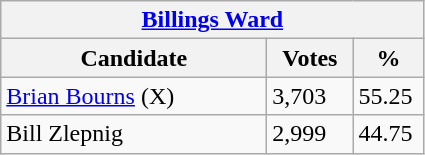<table class="wikitable">
<tr>
<th colspan="3"><a href='#'>Billings Ward</a></th>
</tr>
<tr>
<th style="width: 170px">Candidate</th>
<th style="width: 50px">Votes</th>
<th style="width: 40px">%</th>
</tr>
<tr>
<td><a href='#'>Brian Bourns</a> (X)</td>
<td>3,703</td>
<td>55.25</td>
</tr>
<tr>
<td>Bill Zlepnig</td>
<td>2,999</td>
<td>44.75</td>
</tr>
</table>
